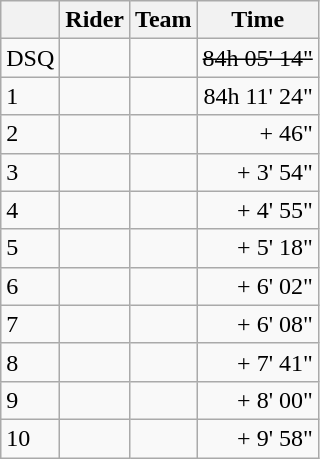<table class="wikitable">
<tr>
<th></th>
<th>Rider</th>
<th>Team</th>
<th>Time</th>
</tr>
<tr>
<td>DSQ</td>
<td><s></s></td>
<td><s></s></td>
<td style="text-align:right;"><s>84h 05' 14"</s></td>
</tr>
<tr>
<td>1</td>
<td>  </td>
<td></td>
<td style="text-align:right;">84h 11' 24"</td>
</tr>
<tr>
<td>2</td>
<td></td>
<td></td>
<td style="text-align:right;">+ 46"</td>
</tr>
<tr>
<td>3</td>
<td></td>
<td></td>
<td style="text-align:right;">+ 3' 54"</td>
</tr>
<tr>
<td>4</td>
<td></td>
<td></td>
<td style="text-align:right;">+ 4' 55"</td>
</tr>
<tr>
<td>5</td>
<td> </td>
<td></td>
<td style="text-align:right;">+ 5' 18"</td>
</tr>
<tr>
<td>6</td>
<td></td>
<td></td>
<td style="text-align:right;">+ 6' 02"</td>
</tr>
<tr>
<td>7</td>
<td></td>
<td></td>
<td style="text-align:right;">+ 6' 08"</td>
</tr>
<tr>
<td>8</td>
<td></td>
<td></td>
<td style="text-align:right;">+ 7' 41"</td>
</tr>
<tr>
<td>9</td>
<td></td>
<td></td>
<td style="text-align:right;">+ 8' 00"</td>
</tr>
<tr>
<td>10</td>
<td></td>
<td></td>
<td style="text-align:right;">+ 9' 58"</td>
</tr>
</table>
